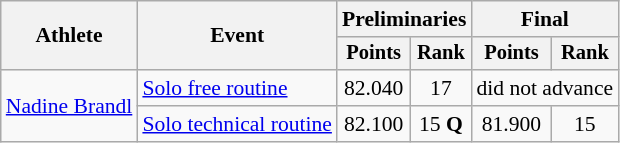<table class=wikitable style="font-size:90%">
<tr>
<th rowspan="2">Athlete</th>
<th rowspan="2">Event</th>
<th colspan="2">Preliminaries</th>
<th colspan="2">Final</th>
</tr>
<tr style="font-size:95%">
<th>Points</th>
<th>Rank</th>
<th>Points</th>
<th>Rank</th>
</tr>
<tr align=center>
<td align=left rowspan=2><a href='#'>Nadine Brandl</a></td>
<td align=left><a href='#'>Solo free routine</a></td>
<td>82.040</td>
<td>17</td>
<td colspan=2>did not advance</td>
</tr>
<tr align=center>
<td align=left><a href='#'>Solo technical routine</a></td>
<td>82.100</td>
<td>15 <strong>Q</strong></td>
<td>81.900</td>
<td>15</td>
</tr>
</table>
